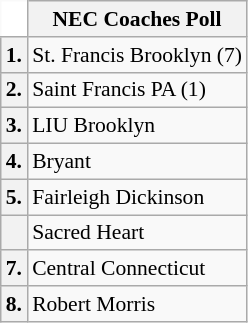<table class="wikitable" style="white-space:nowrap; font-size:90%;">
<tr>
<td ! colspan=1 style="background:white; border-top-style:hidden; border-left-style:hidden;"></td>
<th>NEC Coaches Poll</th>
</tr>
<tr>
<th>1.</th>
<td>St. Francis Brooklyn (7)</td>
</tr>
<tr>
<th>2.</th>
<td>Saint Francis PA (1)</td>
</tr>
<tr>
<th>3.</th>
<td>LIU Brooklyn</td>
</tr>
<tr>
<th>4.</th>
<td>Bryant</td>
</tr>
<tr>
<th>5.</th>
<td>Fairleigh Dickinson</td>
</tr>
<tr>
<th></th>
<td>Sacred Heart</td>
</tr>
<tr>
<th>7.</th>
<td>Central Connecticut</td>
</tr>
<tr>
<th>8.</th>
<td>Robert Morris</td>
</tr>
</table>
